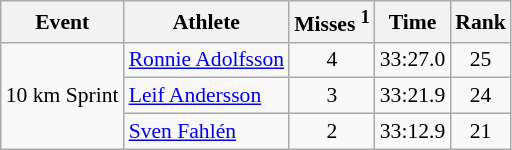<table class="wikitable" style="font-size:90%">
<tr>
<th>Event</th>
<th>Athlete</th>
<th>Misses <sup>1</sup></th>
<th>Time</th>
<th>Rank</th>
</tr>
<tr>
<td rowspan="3">10 km Sprint</td>
<td><a href='#'>Ronnie Adolfsson</a></td>
<td align="center">4</td>
<td align="center">33:27.0</td>
<td align="center">25</td>
</tr>
<tr>
<td><a href='#'>Leif Andersson</a></td>
<td align="center">3</td>
<td align="center">33:21.9</td>
<td align="center">24</td>
</tr>
<tr>
<td><a href='#'>Sven Fahlén</a></td>
<td align="center">2</td>
<td align="center">33:12.9</td>
<td align="center">21</td>
</tr>
</table>
